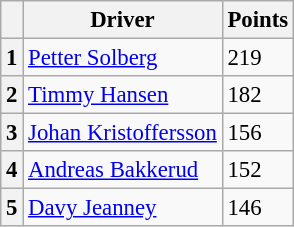<table class="wikitable" style="font-size: 95%;">
<tr>
<th></th>
<th>Driver</th>
<th>Points</th>
</tr>
<tr>
<th>1</th>
<td> <a href='#'>Petter Solberg</a></td>
<td>219</td>
</tr>
<tr>
<th>2</th>
<td> <a href='#'>Timmy Hansen</a></td>
<td>182</td>
</tr>
<tr>
<th>3</th>
<td> <a href='#'>Johan Kristoffersson</a></td>
<td>156</td>
</tr>
<tr>
<th>4</th>
<td> <a href='#'>Andreas Bakkerud</a></td>
<td>152</td>
</tr>
<tr>
<th>5</th>
<td> <a href='#'>Davy Jeanney</a></td>
<td>146</td>
</tr>
</table>
